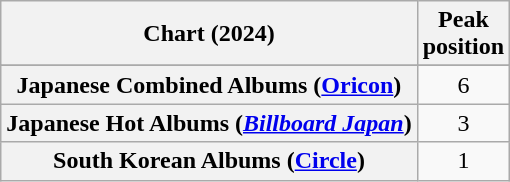<table class="wikitable sortable plainrowheaders" style="text-align:center">
<tr>
<th scope="col">Chart (2024)</th>
<th scope="col">Peak<br>position</th>
</tr>
<tr>
</tr>
<tr>
<th scope="row">Japanese Combined Albums (<a href='#'>Oricon</a>)</th>
<td>6</td>
</tr>
<tr>
<th scope="row">Japanese Hot Albums (<em><a href='#'>Billboard Japan</a></em>)</th>
<td>3</td>
</tr>
<tr>
<th scope="row">South Korean Albums (<a href='#'>Circle</a>)</th>
<td>1</td>
</tr>
</table>
